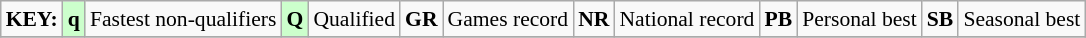<table class="wikitable" style="margin:0.5em auto; font-size:90%;">
<tr>
<td><strong>KEY:</strong></td>
<td bgcolor=ccffcc align=center><strong>q</strong></td>
<td>Fastest non-qualifiers</td>
<td bgcolor=ccffcc align=center><strong>Q</strong></td>
<td>Qualified</td>
<td align=center><strong>GR</strong></td>
<td>Games record</td>
<td align=center><strong>NR</strong></td>
<td>National record</td>
<td align=center><strong>PB</strong></td>
<td>Personal best</td>
<td align=center><strong>SB</strong></td>
<td>Seasonal best</td>
</tr>
<tr>
</tr>
</table>
